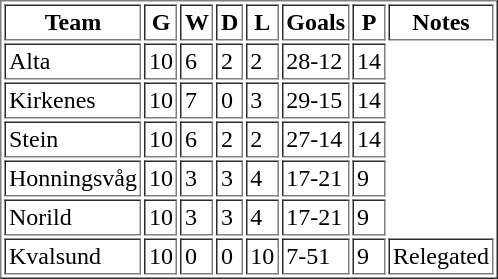<table border="1" cellpadding="2">
<tr>
<th>Team</th>
<th>G</th>
<th>W</th>
<th>D</th>
<th>L</th>
<th>Goals</th>
<th>P</th>
<th>Notes</th>
</tr>
<tr>
<td>Alta</td>
<td>10</td>
<td>6</td>
<td>2</td>
<td>2</td>
<td>28-12</td>
<td>14</td>
</tr>
<tr>
<td>Kirkenes</td>
<td>10</td>
<td>7</td>
<td>0</td>
<td>3</td>
<td>29-15</td>
<td>14</td>
</tr>
<tr>
<td>Stein</td>
<td>10</td>
<td>6</td>
<td>2</td>
<td>2</td>
<td>27-14</td>
<td>14</td>
</tr>
<tr>
<td>Honningsvåg</td>
<td>10</td>
<td>3</td>
<td>3</td>
<td>4</td>
<td>17-21</td>
<td>9</td>
</tr>
<tr>
<td>Norild</td>
<td>10</td>
<td>3</td>
<td>3</td>
<td>4</td>
<td>17-21</td>
<td>9</td>
</tr>
<tr>
<td>Kvalsund</td>
<td>10</td>
<td>0</td>
<td>0</td>
<td>10</td>
<td>7-51</td>
<td>9</td>
<td>Relegated</td>
</tr>
</table>
